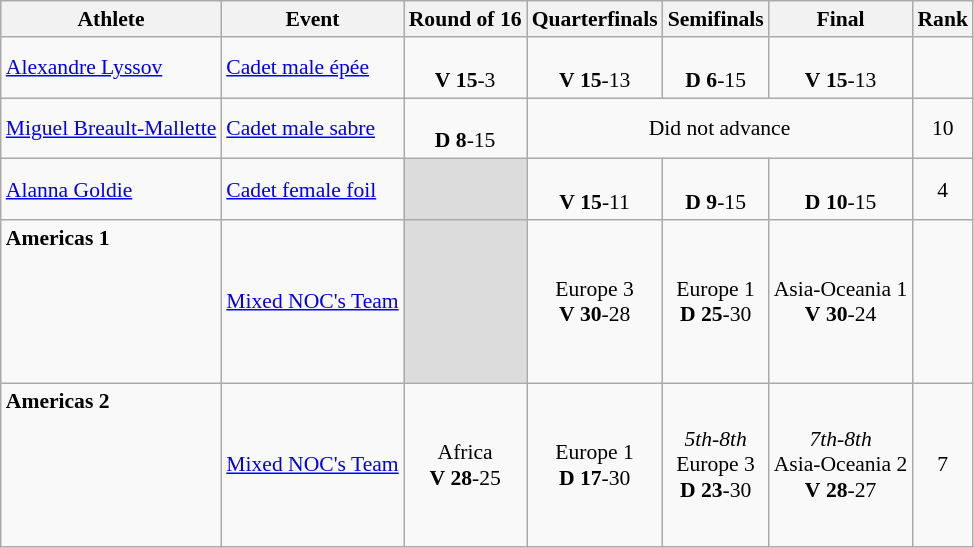<table class="wikitable" border="1" style="font-size:90%">
<tr>
<th>Athlete</th>
<th>Event</th>
<th>Round of 16</th>
<th>Quarterfinals</th>
<th>Semifinals</th>
<th>Final</th>
<th>Rank</th>
</tr>
<tr>
<td><a href='#'>Alexandre Lyssov</a></td>
<td><a href='#'>Cadet male épée</a></td>
<td align=center><br> <strong>V</strong> <strong>15</strong>-3</td>
<td align=center><br> <strong>V</strong> <strong>15</strong>-13</td>
<td align=center><br> <strong>D</strong> <strong>6</strong>-15</td>
<td align=center><br> <strong>V</strong> <strong>15</strong>-13</td>
<td align=center></td>
</tr>
<tr>
<td><a href='#'>Miguel Breault-Mallette</a></td>
<td><a href='#'>Cadet male sabre</a></td>
<td align=center><br> <strong>D</strong> <strong>8</strong>-15</td>
<td align=center colspan=3>Did not advance</td>
<td align=center>10</td>
</tr>
<tr>
<td><a href='#'>Alanna Goldie</a></td>
<td><a href='#'>Cadet female foil</a></td>
<td bgcolor=#DCDCDC></td>
<td align=center><br> <strong>V</strong> <strong>15</strong>-11</td>
<td align=center><br> <strong>D</strong> <strong>9</strong>-15</td>
<td align=center><br> <strong>D</strong> <strong>10</strong>-15</td>
<td align=center>4</td>
</tr>
<tr>
<td><strong>Americas 1</strong><br><br><br><br><br><br></td>
<td><a href='#'>Mixed NOC's Team</a></td>
<td bgcolor=#DCDCDC></td>
<td align=center>Europe 3<br> <strong>V</strong> <strong>30</strong>-28</td>
<td align=center>Europe 1<br> <strong>D</strong> <strong>25</strong>-30</td>
<td align=center>Asia-Oceania 1<br> <strong>V</strong> <strong>30</strong>-24</td>
<td align=center></td>
</tr>
<tr>
<td><strong>Americas 2</strong><br><br><br><br><br><br></td>
<td><a href='#'>Mixed NOC's Team</a></td>
<td align=center>Africa<br> <strong>V</strong> <strong>28</strong>-25</td>
<td align=center>Europe 1<br> <strong>D</strong> <strong>17</strong>-30</td>
<td align=center><em>5th-8th</em><br>Europe 3<br> <strong>D</strong> <strong>23</strong>-30</td>
<td align=center><em>7th-8th</em><br>Asia-Oceania 2<br> <strong>V</strong> <strong>28</strong>-27</td>
<td align=center>7</td>
</tr>
</table>
